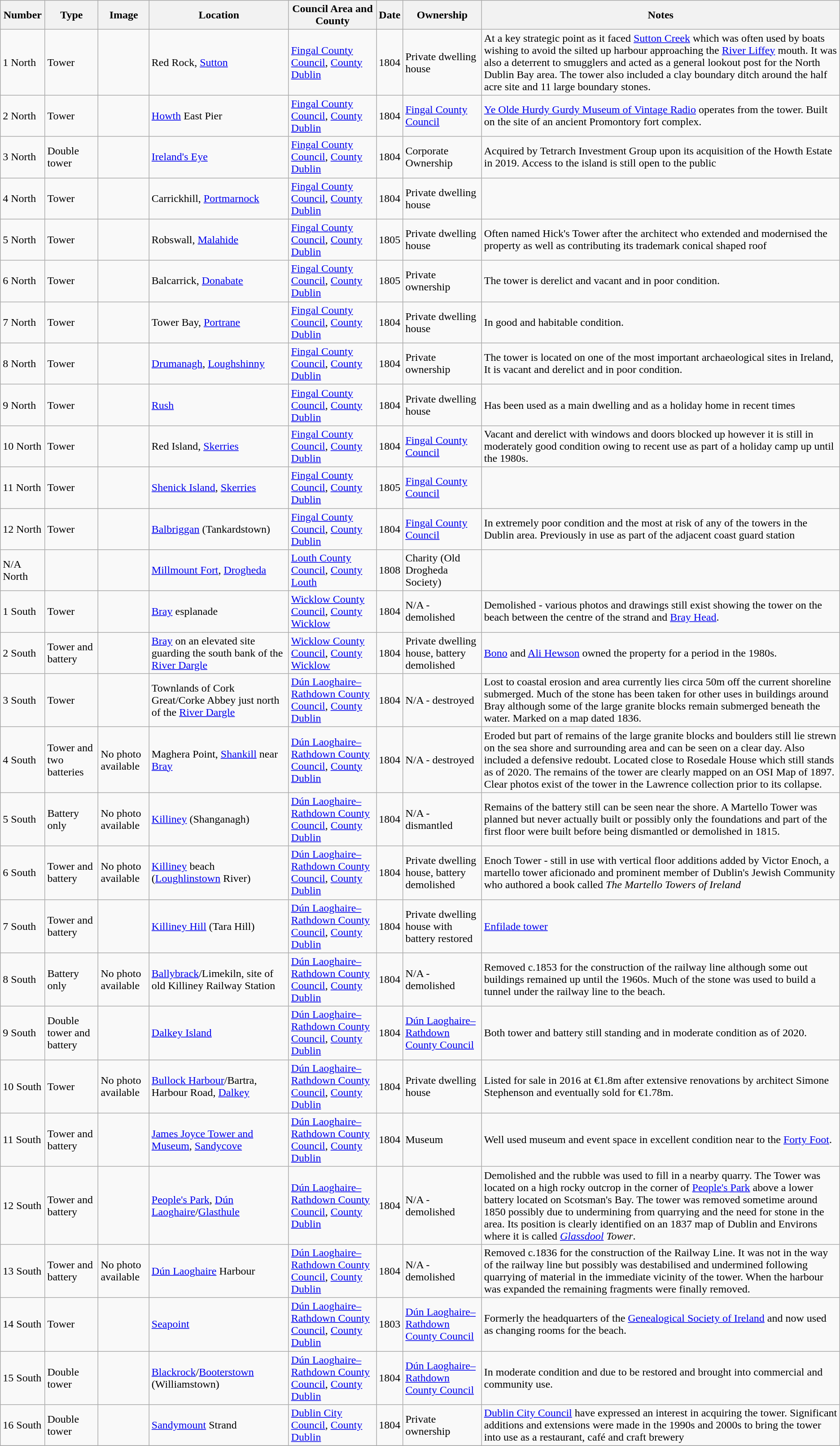<table class="wikitable sortable">
<tr>
<th>Number</th>
<th>Type</th>
<th>Image</th>
<th>Location</th>
<th>Council Area and County</th>
<th>Date</th>
<th>Ownership</th>
<th>Notes</th>
</tr>
<tr>
<td>1 North</td>
<td>Tower</td>
<td></td>
<td>Red Rock, <a href='#'>Sutton</a><br></td>
<td><a href='#'>Fingal County Council</a>, <a href='#'>County Dublin</a></td>
<td>1804</td>
<td>Private dwelling house</td>
<td>At a key strategic point as it faced <a href='#'>Sutton Creek</a> which was often used by boats wishing to avoid the silted up harbour approaching the <a href='#'>River Liffey</a> mouth. It was also a deterrent to smugglers and acted as a general lookout post for the North Dublin Bay area. The tower also included a clay boundary ditch around the half acre site and 11 large boundary stones.</td>
</tr>
<tr>
<td>2 North</td>
<td>Tower</td>
<td></td>
<td><a href='#'>Howth</a> East Pier<br></td>
<td><a href='#'>Fingal County Council</a>, <a href='#'>County Dublin</a></td>
<td>1804</td>
<td><a href='#'>Fingal County Council</a></td>
<td><a href='#'>Ye Olde Hurdy Gurdy Museum of Vintage Radio</a> operates from the tower. Built on the site of an ancient Promontory fort complex.</td>
</tr>
<tr>
<td>3 North</td>
<td>Double tower</td>
<td></td>
<td><a href='#'>Ireland's Eye</a><br></td>
<td><a href='#'>Fingal County Council</a>, <a href='#'>County Dublin</a></td>
<td>1804</td>
<td>Corporate Ownership</td>
<td>Acquired by Tetrarch Investment Group upon its acquisition of the Howth Estate in 2019. Access to the island is still open to the public</td>
</tr>
<tr>
<td>4 North</td>
<td>Tower</td>
<td></td>
<td>Carrickhill, <a href='#'>Portmarnock</a><br></td>
<td><a href='#'>Fingal County Council</a>, <a href='#'>County Dublin</a></td>
<td>1804</td>
<td>Private dwelling house</td>
<td></td>
</tr>
<tr>
<td>5 North</td>
<td>Tower</td>
<td></td>
<td>Robswall, <a href='#'>Malahide</a><br></td>
<td><a href='#'>Fingal County Council</a>, <a href='#'>County Dublin</a></td>
<td>1805</td>
<td>Private dwelling house</td>
<td>Often named Hick's Tower after the architect who extended and modernised the property as well as contributing its trademark conical shaped roof</td>
</tr>
<tr>
<td>6 North</td>
<td>Tower</td>
<td></td>
<td>Balcarrick, <a href='#'>Donabate</a><br></td>
<td><a href='#'>Fingal County Council</a>, <a href='#'>County Dublin</a></td>
<td>1805</td>
<td>Private ownership</td>
<td>The tower is derelict and vacant and in poor condition.</td>
</tr>
<tr>
<td>7 North</td>
<td>Tower</td>
<td></td>
<td>Tower Bay, <a href='#'>Portrane</a><br></td>
<td><a href='#'>Fingal County Council</a>, <a href='#'>County Dublin</a></td>
<td>1804</td>
<td>Private dwelling house</td>
<td>In good and habitable condition.</td>
</tr>
<tr>
<td>8 North</td>
<td>Tower</td>
<td></td>
<td><a href='#'>Drumanagh</a>, <a href='#'>Loughshinny</a><br></td>
<td><a href='#'>Fingal County Council</a>, <a href='#'>County Dublin</a></td>
<td>1804</td>
<td>Private ownership</td>
<td>The tower is located on one of the most important archaeological sites in Ireland, It is vacant and derelict and in poor condition.</td>
</tr>
<tr>
<td>9 North</td>
<td>Tower</td>
<td></td>
<td><a href='#'>Rush</a><br></td>
<td><a href='#'>Fingal County Council</a>, <a href='#'>County Dublin</a></td>
<td>1804</td>
<td>Private dwelling house</td>
<td>Has been used as a main dwelling and as a holiday home in recent times</td>
</tr>
<tr>
<td>10 North</td>
<td>Tower</td>
<td></td>
<td>Red Island, <a href='#'>Skerries</a><br></td>
<td><a href='#'>Fingal County Council</a>, <a href='#'>County Dublin</a></td>
<td>1804</td>
<td><a href='#'>Fingal County Council</a></td>
<td>Vacant and derelict with windows and doors blocked up however it is still in moderately good condition owing to recent use as part of a holiday camp up until the 1980s.</td>
</tr>
<tr>
<td>11 North</td>
<td>Tower</td>
<td></td>
<td><a href='#'>Shenick Island</a>, <a href='#'>Skerries</a><br></td>
<td><a href='#'>Fingal County Council</a>, <a href='#'>County Dublin</a></td>
<td>1805</td>
<td><a href='#'>Fingal County Council</a></td>
<td></td>
</tr>
<tr>
<td>12 North</td>
<td>Tower</td>
<td></td>
<td><a href='#'>Balbriggan</a> (Tankardstown)<br></td>
<td><a href='#'>Fingal County Council</a>, <a href='#'>County Dublin</a></td>
<td>1804</td>
<td><a href='#'>Fingal County Council</a></td>
<td>In extremely poor condition and the most at risk of any of the towers in the Dublin area. Previously in use as part of the adjacent coast guard station</td>
</tr>
<tr>
<td>N/A North</td>
<td></td>
<td></td>
<td><a href='#'>Millmount Fort</a>, <a href='#'>Drogheda</a><br></td>
<td><a href='#'>Louth County Council</a>, <a href='#'>County Louth</a></td>
<td>1808</td>
<td>Charity (Old Drogheda Society)</td>
<td></td>
</tr>
<tr>
<td>1 South</td>
<td>Tower</td>
<td></td>
<td><a href='#'>Bray</a> esplanade<br></td>
<td><a href='#'>Wicklow County Council</a>, <a href='#'>County Wicklow</a></td>
<td>1804</td>
<td>N/A - demolished</td>
<td>Demolished - various photos and drawings still exist showing the tower on the beach between the centre of the strand and <a href='#'>Bray Head</a>.</td>
</tr>
<tr>
<td>2 South</td>
<td>Tower and battery</td>
<td></td>
<td><a href='#'>Bray</a> on an elevated site guarding the south bank of the <a href='#'>River Dargle</a><br></td>
<td><a href='#'>Wicklow County Council</a>, <a href='#'>County Wicklow</a></td>
<td>1804</td>
<td>Private dwelling house, battery demolished</td>
<td><a href='#'>Bono</a> and <a href='#'>Ali Hewson</a> owned the property for a period in the 1980s.</td>
</tr>
<tr>
<td>3 South</td>
<td>Tower</td>
<td></td>
<td>Townlands of Cork Great/Corke Abbey just north of the <a href='#'>River Dargle</a><br></td>
<td><a href='#'>Dún Laoghaire–Rathdown County Council</a>, <a href='#'>County Dublin</a></td>
<td>1804</td>
<td>N/A - destroyed</td>
<td>Lost to coastal erosion and area currently lies circa 50m  off the current shoreline submerged. Much of the stone has been taken for other uses in buildings around Bray although some of the large granite blocks remain submerged beneath the water. Marked on a map dated 1836.</td>
</tr>
<tr>
<td>4 South</td>
<td>Tower and two batteries</td>
<td>No photo available</td>
<td>Maghera Point, <a href='#'>Shankill</a> near <a href='#'>Bray</a><br></td>
<td><a href='#'>Dún Laoghaire–Rathdown County Council</a>, <a href='#'>County Dublin</a></td>
<td>1804</td>
<td>N/A - destroyed</td>
<td>Eroded but part of remains of the large granite blocks and boulders still lie strewn on the sea shore and surrounding area and can be seen on a clear day. Also included a defensive redoubt. Located close to Rosedale House which still stands as of 2020. The remains of the tower are clearly mapped on an OSI Map of 1897. Clear photos exist of the tower in the Lawrence collection prior to its collapse.</td>
</tr>
<tr>
<td>5 South</td>
<td>Battery only</td>
<td>No photo available</td>
<td><a href='#'>Killiney</a> (Shanganagh)<br></td>
<td><a href='#'>Dún Laoghaire–Rathdown County Council</a>, <a href='#'>County Dublin</a></td>
<td>1804</td>
<td>N/A - dismantled</td>
<td>Remains of the battery still can be seen near the shore. A Martello Tower was planned but never actually built or possibly only the foundations and part of the first floor were built before being dismantled or demolished in 1815.</td>
</tr>
<tr>
<td>6 South</td>
<td>Tower and battery</td>
<td>No photo available</td>
<td><a href='#'>Killiney</a> beach (<a href='#'>Loughlinstown</a> River)<br></td>
<td><a href='#'>Dún Laoghaire–Rathdown County Council</a>, <a href='#'>County Dublin</a></td>
<td>1804</td>
<td>Private dwelling house, battery demolished</td>
<td>Enoch Tower - still in use with vertical floor additions added by Victor Enoch, a martello tower aficionado and prominent member of Dublin's Jewish Community who authored a book called <em>The Martello Towers of Ireland</em></td>
</tr>
<tr>
<td>7 South</td>
<td>Tower and battery</td>
<td></td>
<td><a href='#'>Killiney Hill</a> (Tara Hill)<br></td>
<td><a href='#'>Dún Laoghaire–Rathdown County Council</a>, <a href='#'>County Dublin</a></td>
<td>1804</td>
<td>Private dwelling house with battery restored</td>
<td><a href='#'>Enfilade tower</a></td>
</tr>
<tr>
<td>8 South</td>
<td>Battery only</td>
<td>No photo available</td>
<td><a href='#'>Ballybrack</a>/Limekiln, site of old Killiney Railway Station<br></td>
<td><a href='#'>Dún Laoghaire–Rathdown County Council</a>, <a href='#'>County Dublin</a></td>
<td>1804</td>
<td>N/A - demolished</td>
<td>Removed c.1853 for the construction of the railway line although some out buildings remained up until the 1960s. Much of the stone was used to build a tunnel under the railway line to the beach.</td>
</tr>
<tr>
<td>9 South</td>
<td>Double tower and battery</td>
<td></td>
<td><a href='#'>Dalkey Island</a><br></td>
<td><a href='#'>Dún Laoghaire–Rathdown County Council</a>, <a href='#'>County Dublin</a></td>
<td>1804</td>
<td><a href='#'>Dún Laoghaire–Rathdown County Council</a></td>
<td>Both tower and battery still standing and in moderate condition as of 2020.</td>
</tr>
<tr>
<td>10 South</td>
<td>Tower</td>
<td>No photo available</td>
<td><a href='#'>Bullock Harbour</a>/Bartra, Harbour Road, <a href='#'>Dalkey</a><br></td>
<td><a href='#'>Dún Laoghaire–Rathdown County Council</a>, <a href='#'>County Dublin</a></td>
<td>1804</td>
<td>Private dwelling house</td>
<td>Listed for sale in 2016 at €1.8m after extensive renovations by architect Simone Stephenson and eventually sold for €1.78m.</td>
</tr>
<tr>
<td>11 South</td>
<td>Tower and battery</td>
<td></td>
<td><a href='#'>James Joyce Tower and Museum</a>, <a href='#'>Sandycove</a><br></td>
<td><a href='#'>Dún Laoghaire–Rathdown County Council</a>, <a href='#'>County Dublin</a></td>
<td>1804</td>
<td>Museum</td>
<td>Well used museum and event space in excellent condition near to the <a href='#'>Forty Foot</a>.</td>
</tr>
<tr>
<td>12 South</td>
<td>Tower and battery</td>
<td></td>
<td><a href='#'>People's Park</a>, <a href='#'>Dún Laoghaire</a>/<a href='#'>Glasthule</a><br></td>
<td><a href='#'>Dún Laoghaire–Rathdown County Council</a>, <a href='#'>County Dublin</a></td>
<td>1804</td>
<td>N/A - demolished</td>
<td>Demolished and the rubble was used to fill in a nearby quarry. The Tower was located on a high rocky outcrop in the corner of <a href='#'>People's Park</a> above a lower battery  located on Scotsman's Bay. The tower was removed sometime around 1850 possibly due to undermining from quarrying and the need for stone in the area. Its position is clearly identified on an 1837 map of Dublin and Environs where it is called <em><a href='#'>Glassdool</a> Tower</em>.</td>
</tr>
<tr>
<td>13 South</td>
<td>Tower and battery</td>
<td>No photo available</td>
<td><a href='#'>Dún Laoghaire</a> Harbour<br></td>
<td><a href='#'>Dún Laoghaire–Rathdown County Council</a>, <a href='#'>County Dublin</a></td>
<td>1804</td>
<td>N/A - demolished</td>
<td>Removed c.1836 for the construction of the Railway Line. It was not in the way of the railway line but possibly was destabilised and undermined following quarrying of material in the immediate vicinity of the tower. When the harbour was expanded the remaining fragments were finally removed.</td>
</tr>
<tr>
<td>14 South</td>
<td>Tower</td>
<td></td>
<td><a href='#'>Seapoint</a><br></td>
<td><a href='#'>Dún Laoghaire–Rathdown County Council</a>, <a href='#'>County Dublin</a></td>
<td>1803</td>
<td><a href='#'>Dún Laoghaire–Rathdown County Council</a></td>
<td>Formerly the headquarters of the <a href='#'>Genealogical Society of Ireland</a> and now used as changing rooms for the beach.</td>
</tr>
<tr>
<td>15 South</td>
<td>Double tower</td>
<td></td>
<td><a href='#'>Blackrock</a>/<a href='#'>Booterstown</a> (Williamstown)<br></td>
<td><a href='#'>Dún Laoghaire–Rathdown County Council</a>, <a href='#'>County Dublin</a></td>
<td>1804</td>
<td><a href='#'>Dún Laoghaire–Rathdown County Council</a></td>
<td>In moderate condition and due to be restored and brought into commercial and community use.</td>
</tr>
<tr>
<td>16 South</td>
<td>Double tower</td>
<td></td>
<td><a href='#'>Sandymount</a> Strand<br></td>
<td><a href='#'>Dublin City Council</a>, <a href='#'>County Dublin</a></td>
<td>1804</td>
<td>Private ownership</td>
<td><a href='#'>Dublin City Council</a> have expressed an interest in acquiring the tower. Significant additions and extensions were made in the 1990s and 2000s to bring the tower into use as a restaurant, café and craft brewery</td>
</tr>
<tr>
</tr>
</table>
